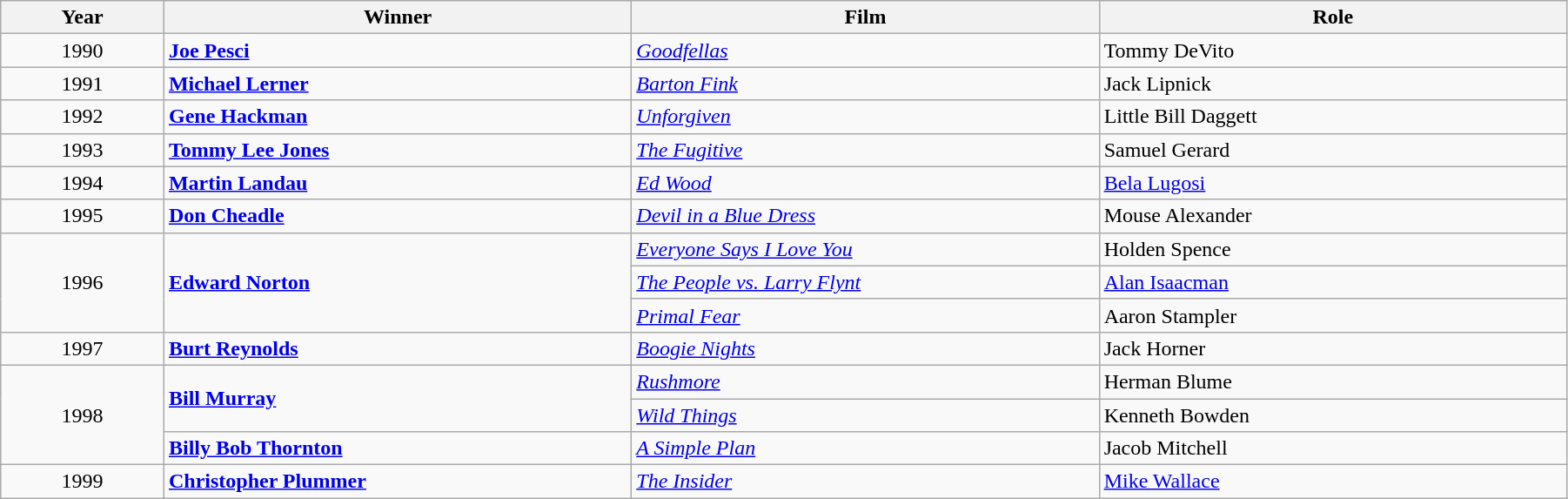<table class="wikitable" width="95%" cellpadding="5">
<tr>
<th width="100"><strong>Year</strong></th>
<th width="300"><strong>Winner</strong></th>
<th width="300"><strong>Film</strong></th>
<th width="300"><strong>Role</strong></th>
</tr>
<tr>
<td style="text-align:center;">1990</td>
<td><strong><a href='#'>Joe Pesci</a></strong></td>
<td><em><a href='#'>Goodfellas</a></em></td>
<td>Tommy DeVito</td>
</tr>
<tr>
<td style="text-align:center;">1991</td>
<td><strong><a href='#'>Michael Lerner</a></strong></td>
<td><em><a href='#'>Barton Fink</a></em></td>
<td>Jack Lipnick</td>
</tr>
<tr>
<td style="text-align:center;">1992</td>
<td><strong><a href='#'>Gene Hackman</a></strong></td>
<td><em><a href='#'>Unforgiven</a></em></td>
<td>Little Bill Daggett</td>
</tr>
<tr>
<td style="text-align:center;">1993</td>
<td><strong><a href='#'>Tommy Lee Jones</a></strong></td>
<td><em><a href='#'>The Fugitive</a></em></td>
<td>Samuel Gerard</td>
</tr>
<tr>
<td style="text-align:center;">1994</td>
<td><strong><a href='#'>Martin Landau</a></strong></td>
<td><em><a href='#'>Ed Wood</a></em></td>
<td><a href='#'>Bela Lugosi</a></td>
</tr>
<tr>
<td style="text-align:center;">1995</td>
<td><strong><a href='#'>Don Cheadle</a></strong></td>
<td><em><a href='#'>Devil in a Blue Dress</a></em></td>
<td>Mouse Alexander</td>
</tr>
<tr>
<td rowspan="3" style="text-align:center;">1996</td>
<td rowspan="3"><strong><a href='#'>Edward Norton</a></strong></td>
<td><em><a href='#'>Everyone Says I Love You</a></em></td>
<td>Holden Spence</td>
</tr>
<tr>
<td><em><a href='#'>The People vs. Larry Flynt</a></em></td>
<td><a href='#'>Alan Isaacman</a></td>
</tr>
<tr>
<td><em><a href='#'>Primal Fear</a></em></td>
<td>Aaron Stampler</td>
</tr>
<tr>
<td style="text-align:center;">1997</td>
<td><strong><a href='#'>Burt Reynolds</a></strong></td>
<td><em><a href='#'>Boogie Nights</a></em></td>
<td>Jack Horner</td>
</tr>
<tr>
<td rowspan="3" style="text-align:center;">1998</td>
<td rowspan="2"><strong><a href='#'>Bill Murray</a></strong></td>
<td><em><a href='#'>Rushmore</a></em></td>
<td>Herman Blume</td>
</tr>
<tr>
<td><em><a href='#'>Wild Things</a></em></td>
<td>Kenneth Bowden</td>
</tr>
<tr>
<td><strong><a href='#'>Billy Bob Thornton</a></strong></td>
<td><em><a href='#'>A Simple Plan</a></em></td>
<td>Jacob Mitchell</td>
</tr>
<tr>
<td style="text-align:center;">1999</td>
<td><strong><a href='#'>Christopher Plummer</a></strong></td>
<td><em><a href='#'>The Insider</a></em></td>
<td><a href='#'>Mike Wallace</a></td>
</tr>
</table>
